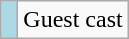<table class="wikitable">
<tr>
<td style="background: lightblue"> </td>
<td>Guest cast</td>
</tr>
</table>
